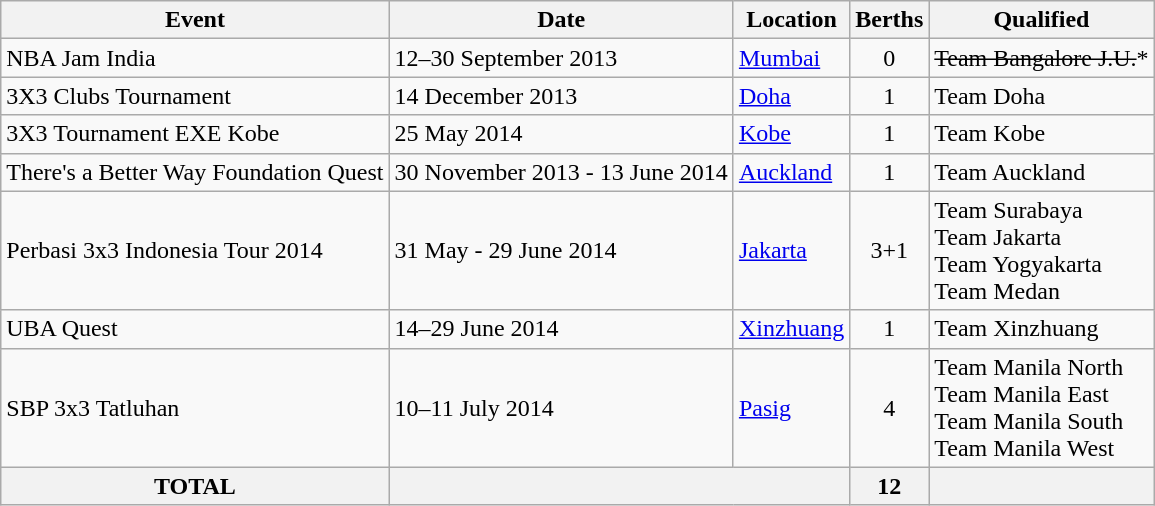<table class="wikitable">
<tr>
<th>Event</th>
<th>Date</th>
<th>Location</th>
<th>Berths</th>
<th>Qualified</th>
</tr>
<tr>
<td>NBA Jam India</td>
<td>12–30 September 2013</td>
<td> <a href='#'>Mumbai</a></td>
<td align=center>0</td>
<td><s>Team Bangalore J.U.</s>*</td>
</tr>
<tr>
<td>3X3 Clubs Tournament</td>
<td>14 December 2013</td>
<td> <a href='#'>Doha</a></td>
<td align=center>1</td>
<td>Team Doha</td>
</tr>
<tr>
<td>3X3 Tournament EXE Kobe</td>
<td>25 May 2014</td>
<td> <a href='#'>Kobe</a></td>
<td align=center>1</td>
<td>Team Kobe</td>
</tr>
<tr>
<td>There's a Better Way Foundation Quest</td>
<td>30 November 2013 - 13 June 2014</td>
<td> <a href='#'>Auckland</a></td>
<td align=center>1</td>
<td>Team Auckland</td>
</tr>
<tr>
<td>Perbasi 3x3 Indonesia Tour 2014</td>
<td>31 May - 29 June  2014</td>
<td> <a href='#'>Jakarta</a></td>
<td align=center>3+1</td>
<td>Team Surabaya<br>Team Jakarta<br>Team Yogyakarta<br>Team Medan</td>
</tr>
<tr>
<td>UBA Quest</td>
<td>14–29 June 2014</td>
<td> <a href='#'>Xinzhuang</a></td>
<td align=center>1</td>
<td>Team Xinzhuang</td>
</tr>
<tr>
<td>SBP 3x3 Tatluhan</td>
<td>10–11 July 2014</td>
<td> <a href='#'>Pasig</a></td>
<td align=center>4</td>
<td>Team Manila North<br>Team Manila East<br>Team Manila South<br>Team Manila West</td>
</tr>
<tr>
<th>TOTAL</th>
<th colspan="2"></th>
<th>12</th>
<th></th>
</tr>
</table>
